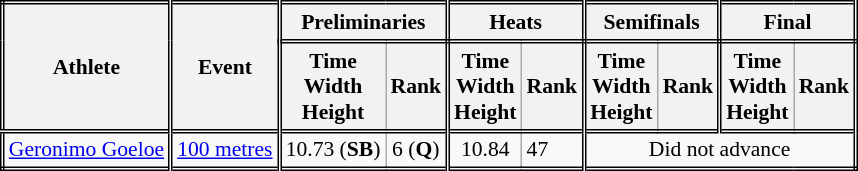<table class=wikitable style="font-size:90%; border: double;">
<tr>
<th rowspan="2" style="border-right:double">Athlete</th>
<th rowspan="2" style="border-right:double">Event</th>
<th colspan="2" style="border-right:double; border-bottom:double;">Preliminaries</th>
<th colspan="2" style="border-right:double; border-bottom:double;">Heats</th>
<th colspan="2" style="border-right:double; border-bottom:double;">Semifinals</th>
<th colspan="2" style="border-right:double; border-bottom:double;">Final</th>
</tr>
<tr>
<th>Time<br>Width<br>Height</th>
<th style="border-right:double">Rank</th>
<th>Time<br>Width<br>Height</th>
<th style="border-right:double">Rank</th>
<th>Time<br>Width<br>Height</th>
<th style="border-right:double">Rank</th>
<th>Time<br>Width<br>Height</th>
<th style="border-right:double">Rank</th>
</tr>
<tr style="border-top: double;">
<td style="border-right:double"><a href='#'>Geronimo Goeloe</a></td>
<td style="border-right:double"><a href='#'>100 metres</a></td>
<td align=center>10.73 (<strong>SB</strong>)</td>
<td align=center style="border-right:double">6 (<strong>Q</strong>)</td>
<td align=center>10.84</td>
<td style="border-right:double">47</td>
<td colspan="4" align=center>Did not advance</td>
</tr>
</table>
